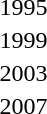<table>
<tr>
<td>1995</td>
<td></td>
<td></td>
<td></td>
</tr>
<tr>
<td>1999</td>
<td></td>
<td></td>
<td><br></td>
</tr>
<tr>
<td>2003</td>
<td></td>
<td></td>
<td><br></td>
</tr>
<tr>
<td>2007</td>
<td></td>
<td></td>
<td><br></td>
</tr>
</table>
